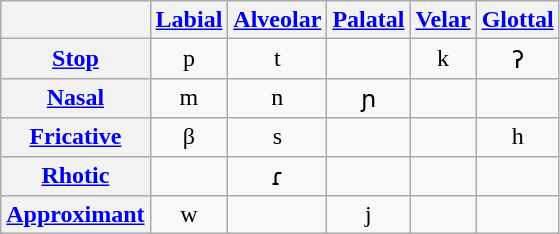<table class="wikitable" style="text-align:center">
<tr>
<th></th>
<th><a href='#'>Labial</a></th>
<th><a href='#'>Alveolar</a></th>
<th><a href='#'>Palatal</a></th>
<th><a href='#'>Velar</a></th>
<th><a href='#'>Glottal</a></th>
</tr>
<tr align="center">
<th><a href='#'>Stop</a></th>
<td>p</td>
<td>t</td>
<td></td>
<td>k</td>
<td>ʔ</td>
</tr>
<tr align="center">
<th><a href='#'>Nasal</a></th>
<td>m</td>
<td>n</td>
<td>ɲ</td>
<td></td>
<td></td>
</tr>
<tr align="center">
<th><a href='#'>Fricative</a></th>
<td>β</td>
<td>s</td>
<td></td>
<td></td>
<td>h</td>
</tr>
<tr align="center">
<th><a href='#'>Rhotic</a></th>
<td></td>
<td>ɾ</td>
<td></td>
<td></td>
<td></td>
</tr>
<tr align="center">
<th><a href='#'>Approximant</a></th>
<td>w</td>
<td></td>
<td>j</td>
<td></td>
<td></td>
</tr>
</table>
